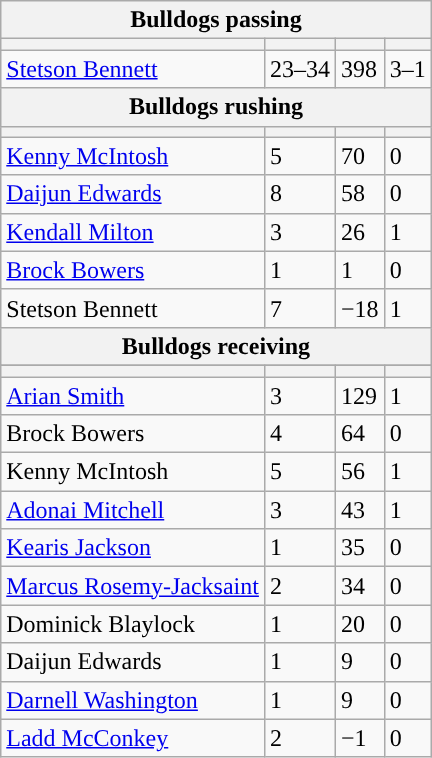<table class="wikitable plainrowheaders">
<tr>
<th colspan="6">Bulldogs passing</th>
</tr>
<tr>
<th scope="col"></th>
<th scope="col"></th>
<th scope="col"></th>
<th scope="col"></th>
</tr>
<tr>
<td><a href='#'>Stetson Bennett</a></td>
<td>23–34</td>
<td>398</td>
<td>3–1</td>
</tr>
<tr>
<th colspan="6">Bulldogs rushing</th>
</tr>
<tr>
<th scope="col"></th>
<th scope="col"></th>
<th scope="col"></th>
<th scope="col"></th>
</tr>
<tr>
<td><a href='#'>Kenny McIntosh</a></td>
<td>5</td>
<td>70</td>
<td>0</td>
</tr>
<tr>
<td><a href='#'>Daijun Edwards</a></td>
<td>8</td>
<td>58</td>
<td>0</td>
</tr>
<tr>
<td><a href='#'>Kendall Milton</a></td>
<td>3</td>
<td>26</td>
<td>1</td>
</tr>
<tr>
<td><a href='#'>Brock Bowers</a></td>
<td>1</td>
<td>1</td>
<td>0</td>
</tr>
<tr>
<td>Stetson Bennett</td>
<td>7</td>
<td>−18</td>
<td>1</td>
</tr>
<tr>
<th colspan="6">Bulldogs receiving</th>
</tr>
<tr>
</tr>
<tr>
<th scope="col"></th>
<th scope="col"></th>
<th scope="col"></th>
<th scope="col"></th>
</tr>
<tr>
<td><a href='#'>Arian Smith</a></td>
<td>3</td>
<td>129</td>
<td>1</td>
</tr>
<tr>
<td>Brock Bowers</td>
<td>4</td>
<td>64</td>
<td>0</td>
</tr>
<tr>
<td>Kenny McIntosh</td>
<td>5</td>
<td>56</td>
<td>1</td>
</tr>
<tr>
<td><a href='#'>Adonai Mitchell</a></td>
<td>3</td>
<td>43</td>
<td>1</td>
</tr>
<tr>
<td><a href='#'>Kearis Jackson</a></td>
<td>1</td>
<td>35</td>
<td>0</td>
</tr>
<tr>
<td><a href='#'>Marcus Rosemy-Jacksaint</a></td>
<td>2</td>
<td>34</td>
<td>0</td>
</tr>
<tr>
<td>Dominick Blaylock</td>
<td>1</td>
<td>20</td>
<td>0</td>
</tr>
<tr>
<td>Daijun Edwards</td>
<td>1</td>
<td>9</td>
<td>0</td>
</tr>
<tr>
<td><a href='#'>Darnell Washington</a></td>
<td>1</td>
<td>9</td>
<td>0</td>
</tr>
<tr>
<td><a href='#'>Ladd McConkey</a></td>
<td>2</td>
<td>−1</td>
<td>0</td>
</tr>
</table>
